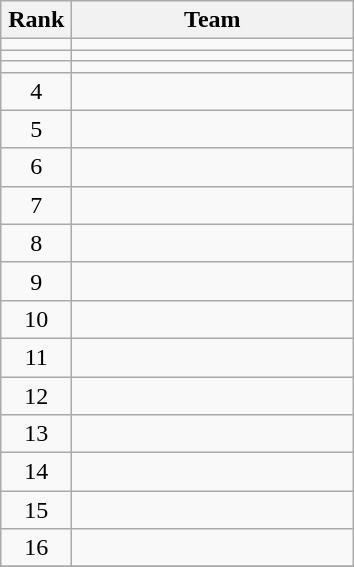<table class="wikitable">
<tr>
<th style="width: 40px;">Rank</th>
<th style="width: 180px;">Team</th>
</tr>
<tr>
<td align=center></td>
<td></td>
</tr>
<tr>
<td align=center></td>
<td></td>
</tr>
<tr>
<td align=center></td>
<td></td>
</tr>
<tr>
<td align=center>4</td>
<td></td>
</tr>
<tr>
<td align=center>5</td>
<td></td>
</tr>
<tr>
<td align=center>6</td>
<td></td>
</tr>
<tr>
<td align=center>7</td>
<td></td>
</tr>
<tr>
<td align=center>8</td>
<td></td>
</tr>
<tr>
<td align=center>9</td>
<td></td>
</tr>
<tr>
<td align=center>10</td>
<td></td>
</tr>
<tr>
<td align=center>11</td>
<td></td>
</tr>
<tr>
<td align=center>12</td>
<td></td>
</tr>
<tr>
<td align=center>13</td>
<td></td>
</tr>
<tr>
<td align=center>14</td>
<td></td>
</tr>
<tr>
<td align=center>15</td>
<td></td>
</tr>
<tr>
<td align=center>16</td>
<td></td>
</tr>
<tr>
</tr>
</table>
